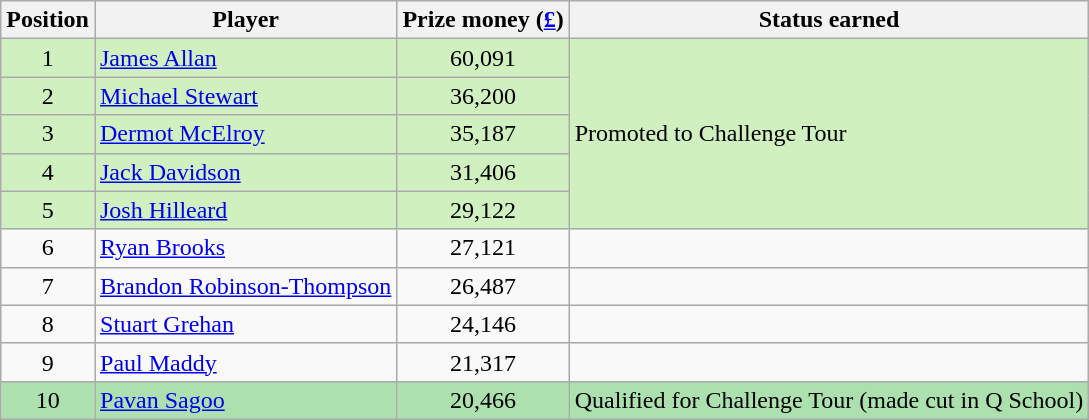<table class="wikitable">
<tr>
<th>Position</th>
<th>Player</th>
<th>Prize money (<a href='#'>£</a>)</th>
<th>Status earned</th>
</tr>
<tr style="background:#D0F0C0;">
<td align=center>1</td>
<td> <a href='#'>James Allan</a></td>
<td align=center>60,091</td>
<td rowspan=5>Promoted to Challenge Tour</td>
</tr>
<tr style="background:#D0F0C0;">
<td align=center>2</td>
<td> <a href='#'>Michael Stewart</a></td>
<td align=center>36,200</td>
</tr>
<tr style="background:#D0F0C0;">
<td align=center>3</td>
<td> <a href='#'>Dermot McElroy</a></td>
<td align=center>35,187</td>
</tr>
<tr style="background:#D0F0C0;">
<td align=center>4</td>
<td> <a href='#'>Jack Davidson</a></td>
<td align=center>31,406</td>
</tr>
<tr style="background:#D0F0C0;">
<td align=center>5</td>
<td> <a href='#'>Josh Hilleard</a></td>
<td align=center>29,122</td>
</tr>
<tr>
<td align=center>6</td>
<td> <a href='#'>Ryan Brooks</a></td>
<td align=center>27,121</td>
<td></td>
</tr>
<tr>
<td align=center>7</td>
<td> <a href='#'>Brandon Robinson-Thompson</a></td>
<td align=center>26,487</td>
<td></td>
</tr>
<tr>
<td align=center>8</td>
<td> <a href='#'>Stuart Grehan</a></td>
<td align=center>24,146</td>
<td></td>
</tr>
<tr>
<td align=center>9</td>
<td> <a href='#'>Paul Maddy</a></td>
<td align=center>21,317</td>
<td></td>
</tr>
<tr style="background:#ACE1AF;">
<td align=center>10</td>
<td> <a href='#'>Pavan Sagoo</a></td>
<td align=center>20,466</td>
<td>Qualified for Challenge Tour (made cut in Q School)</td>
</tr>
</table>
